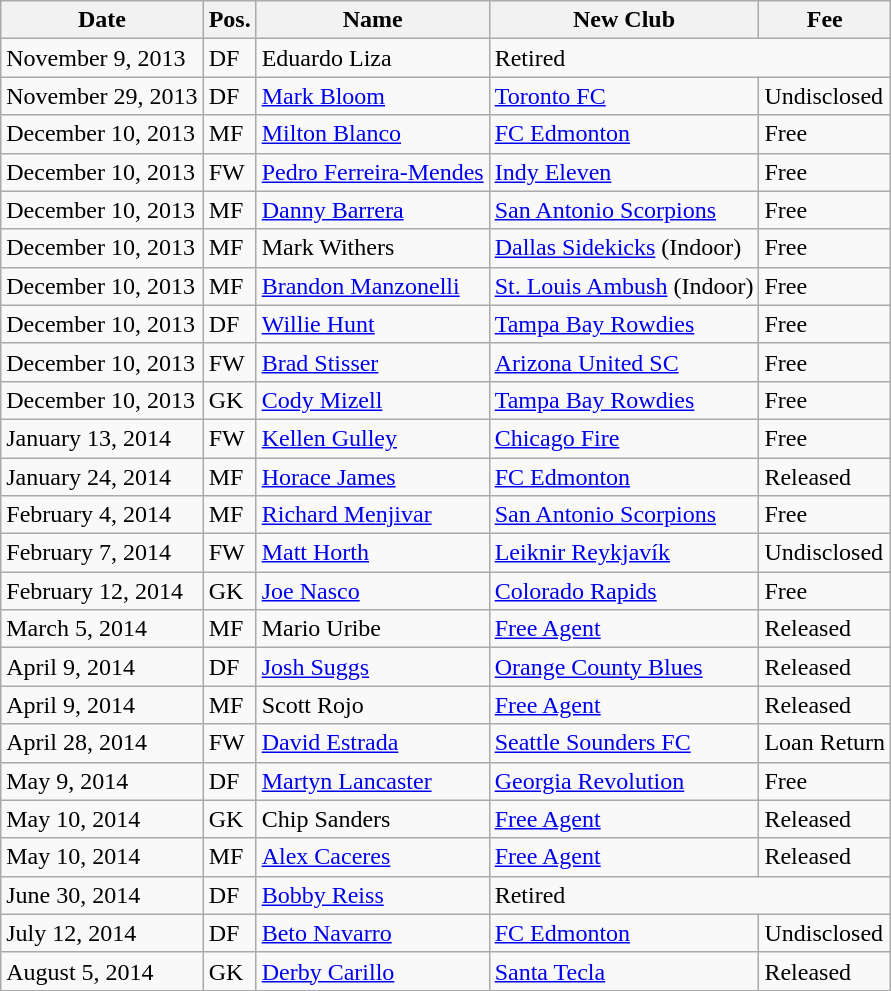<table class="wikitable">
<tr>
<th>Date</th>
<th>Pos.</th>
<th>Name</th>
<th>New Club</th>
<th>Fee</th>
</tr>
<tr>
<td>November 9, 2013</td>
<td>DF</td>
<td> Eduardo Liza</td>
<td colspan=2>Retired</td>
</tr>
<tr>
<td>November 29, 2013</td>
<td>DF</td>
<td> <a href='#'>Mark Bloom</a></td>
<td> <a href='#'>Toronto FC</a></td>
<td>Undisclosed</td>
</tr>
<tr>
<td>December 10, 2013</td>
<td>MF</td>
<td> <a href='#'>Milton Blanco</a></td>
<td> <a href='#'>FC Edmonton</a></td>
<td>Free</td>
</tr>
<tr>
<td>December 10, 2013</td>
<td>FW</td>
<td> <a href='#'>Pedro Ferreira-Mendes</a></td>
<td> <a href='#'>Indy Eleven</a></td>
<td>Free</td>
</tr>
<tr>
<td>December 10, 2013</td>
<td>MF</td>
<td> <a href='#'>Danny Barrera</a></td>
<td> <a href='#'>San Antonio Scorpions</a></td>
<td>Free</td>
</tr>
<tr>
<td>December 10, 2013</td>
<td>MF</td>
<td> Mark Withers</td>
<td> <a href='#'>Dallas Sidekicks</a> (Indoor)</td>
<td>Free</td>
</tr>
<tr>
<td>December 10, 2013</td>
<td>MF</td>
<td> <a href='#'>Brandon Manzonelli</a></td>
<td> <a href='#'>St. Louis Ambush</a> (Indoor)</td>
<td>Free</td>
</tr>
<tr>
<td>December 10, 2013</td>
<td>DF</td>
<td> <a href='#'>Willie Hunt</a></td>
<td> <a href='#'>Tampa Bay Rowdies</a></td>
<td>Free</td>
</tr>
<tr>
<td>December 10, 2013</td>
<td>FW</td>
<td> <a href='#'>Brad Stisser</a></td>
<td> <a href='#'>Arizona United SC</a></td>
<td>Free</td>
</tr>
<tr>
<td>December 10, 2013</td>
<td>GK</td>
<td> <a href='#'>Cody Mizell</a></td>
<td> <a href='#'>Tampa Bay Rowdies</a></td>
<td>Free</td>
</tr>
<tr>
<td>January 13, 2014</td>
<td>FW</td>
<td> <a href='#'>Kellen Gulley</a></td>
<td> <a href='#'>Chicago Fire</a></td>
<td>Free</td>
</tr>
<tr>
<td>January 24, 2014</td>
<td>MF</td>
<td> <a href='#'>Horace James</a></td>
<td> <a href='#'>FC Edmonton</a></td>
<td>Released</td>
</tr>
<tr>
<td>February 4, 2014</td>
<td>MF</td>
<td> <a href='#'>Richard Menjivar</a></td>
<td> <a href='#'>San Antonio Scorpions</a></td>
<td>Free</td>
</tr>
<tr>
<td>February 7, 2014</td>
<td>FW</td>
<td> <a href='#'>Matt Horth</a></td>
<td> <a href='#'>Leiknir Reykjavík</a></td>
<td>Undisclosed</td>
</tr>
<tr>
<td>February 12, 2014</td>
<td>GK</td>
<td> <a href='#'>Joe Nasco</a></td>
<td> <a href='#'>Colorado Rapids</a></td>
<td>Free</td>
</tr>
<tr>
<td>March 5, 2014</td>
<td>MF</td>
<td> Mario Uribe</td>
<td><a href='#'>Free Agent</a></td>
<td>Released</td>
</tr>
<tr>
<td>April 9, 2014</td>
<td>DF</td>
<td> <a href='#'>Josh Suggs</a></td>
<td> <a href='#'>Orange County Blues</a></td>
<td>Released</td>
</tr>
<tr>
<td>April 9, 2014</td>
<td>MF</td>
<td> Scott Rojo</td>
<td><a href='#'>Free Agent</a></td>
<td>Released</td>
</tr>
<tr>
<td>April 28, 2014</td>
<td>FW</td>
<td> <a href='#'>David Estrada</a></td>
<td> <a href='#'>Seattle Sounders FC</a></td>
<td>Loan Return</td>
</tr>
<tr>
<td>May 9, 2014</td>
<td>DF</td>
<td> <a href='#'>Martyn Lancaster</a></td>
<td> <a href='#'>Georgia Revolution</a></td>
<td>Free</td>
</tr>
<tr>
<td>May 10, 2014</td>
<td>GK</td>
<td> Chip Sanders</td>
<td><a href='#'>Free Agent</a></td>
<td>Released</td>
</tr>
<tr>
<td>May 10, 2014</td>
<td>MF</td>
<td> <a href='#'>Alex Caceres</a></td>
<td><a href='#'>Free Agent</a></td>
<td>Released</td>
</tr>
<tr>
<td>June 30, 2014</td>
<td>DF</td>
<td> <a href='#'>Bobby Reiss</a></td>
<td colspan=2>Retired</td>
</tr>
<tr>
<td>July 12, 2014</td>
<td>DF</td>
<td> <a href='#'>Beto Navarro</a></td>
<td> <a href='#'>FC Edmonton</a></td>
<td>Undisclosed</td>
</tr>
<tr>
<td>August 5, 2014</td>
<td>GK</td>
<td> <a href='#'>Derby Carillo</a></td>
<td> <a href='#'>Santa Tecla</a></td>
<td>Released</td>
</tr>
<tr>
</tr>
</table>
